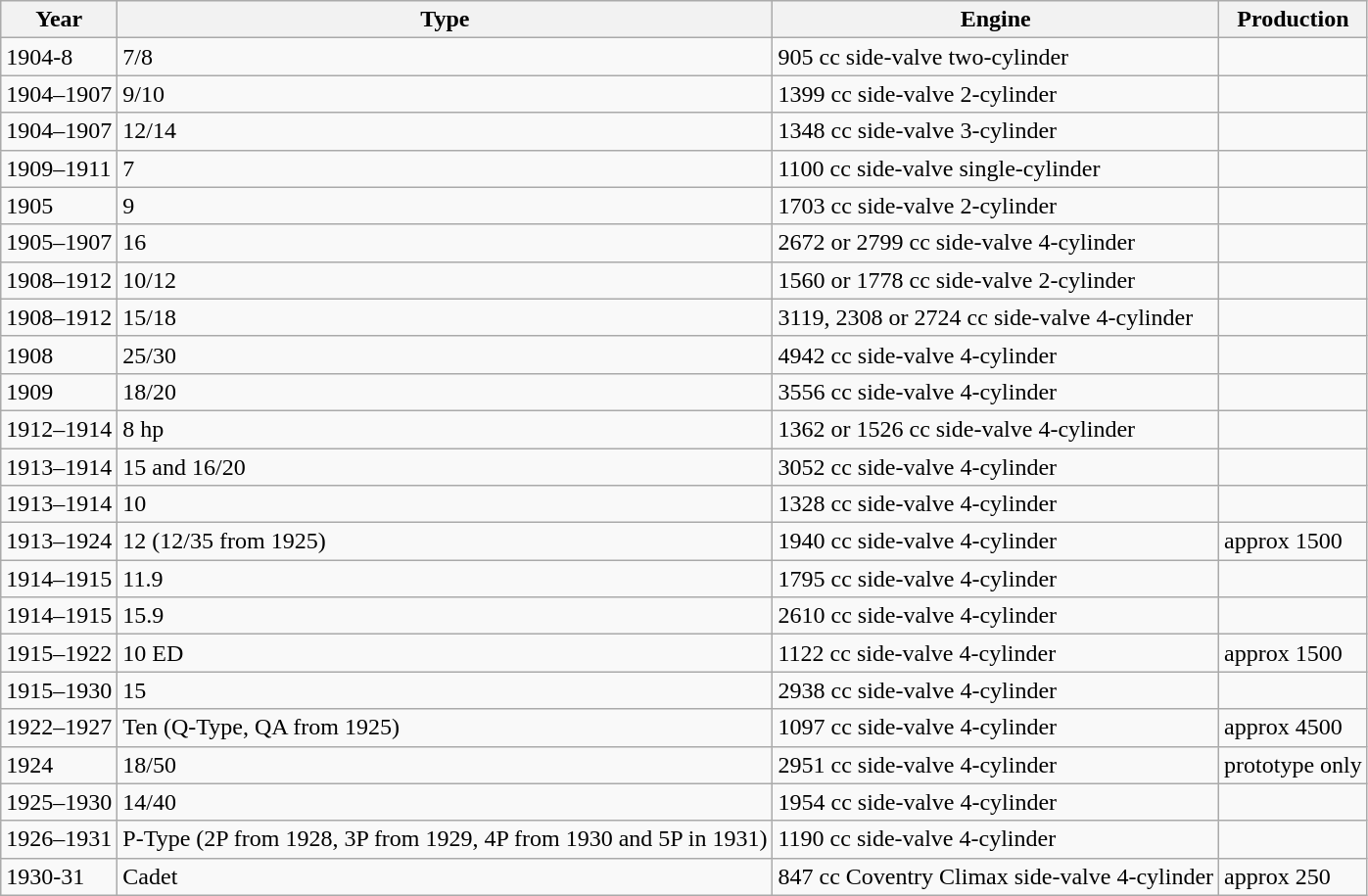<table class=wikitable>
<tr>
<th>Year</th>
<th>Type</th>
<th>Engine</th>
<th>Production</th>
</tr>
<tr>
<td>1904-8</td>
<td>7/8</td>
<td>905 cc side-valve two-cylinder</td>
<td></td>
</tr>
<tr>
<td>1904–1907</td>
<td>9/10</td>
<td>1399 cc side-valve 2-cylinder</td>
<td></td>
</tr>
<tr>
<td>1904–1907</td>
<td>12/14</td>
<td>1348 cc side-valve 3-cylinder</td>
<td></td>
</tr>
<tr>
<td>1909–1911</td>
<td>7</td>
<td>1100 cc side-valve single-cylinder</td>
<td></td>
</tr>
<tr>
<td>1905</td>
<td>9</td>
<td>1703 cc side-valve 2-cylinder</td>
<td></td>
</tr>
<tr>
<td>1905–1907</td>
<td>16</td>
<td>2672 or 2799 cc side-valve 4-cylinder</td>
<td></td>
</tr>
<tr>
<td>1908–1912</td>
<td>10/12</td>
<td>1560 or 1778 cc side-valve 2-cylinder</td>
<td></td>
</tr>
<tr>
<td>1908–1912</td>
<td>15/18</td>
<td>3119, 2308 or 2724 cc side-valve 4-cylinder</td>
<td></td>
</tr>
<tr>
<td>1908</td>
<td>25/30</td>
<td>4942 cc side-valve 4-cylinder</td>
<td></td>
</tr>
<tr>
<td>1909</td>
<td>18/20</td>
<td>3556 cc side-valve 4-cylinder</td>
<td></td>
</tr>
<tr>
<td>1912–1914</td>
<td>8 hp</td>
<td>1362 or 1526 cc side-valve 4-cylinder</td>
<td></td>
</tr>
<tr>
<td>1913–1914</td>
<td>15 and 16/20</td>
<td>3052 cc side-valve 4-cylinder</td>
<td></td>
</tr>
<tr>
<td>1913–1914</td>
<td>10</td>
<td>1328 cc side-valve 4-cylinder</td>
<td></td>
</tr>
<tr>
<td>1913–1924</td>
<td>12 (12/35 from 1925)</td>
<td>1940 cc side-valve 4-cylinder</td>
<td>approx 1500</td>
</tr>
<tr>
<td>1914–1915</td>
<td>11.9</td>
<td>1795 cc side-valve 4-cylinder</td>
<td></td>
</tr>
<tr>
<td>1914–1915</td>
<td>15.9</td>
<td>2610 cc side-valve 4-cylinder</td>
<td></td>
</tr>
<tr>
<td>1915–1922</td>
<td>10 ED</td>
<td>1122 cc side-valve 4-cylinder</td>
<td>approx 1500</td>
</tr>
<tr>
<td>1915–1930</td>
<td>15</td>
<td>2938 cc side-valve 4-cylinder</td>
<td></td>
</tr>
<tr>
<td>1922–1927</td>
<td>Ten (Q-Type, QA from 1925)</td>
<td>1097 cc side-valve 4-cylinder</td>
<td>approx 4500</td>
</tr>
<tr>
<td>1924</td>
<td>18/50</td>
<td>2951 cc side-valve 4-cylinder</td>
<td>prototype only</td>
</tr>
<tr>
<td>1925–1930</td>
<td>14/40</td>
<td>1954 cc side-valve 4-cylinder</td>
<td></td>
</tr>
<tr>
<td>1926–1931</td>
<td>P-Type (2P from 1928, 3P from 1929, 4P from 1930 and 5P in 1931)</td>
<td>1190 cc side-valve 4-cylinder</td>
<td></td>
</tr>
<tr>
<td>1930-31</td>
<td>Cadet</td>
<td>847 cc Coventry Climax side-valve 4-cylinder</td>
<td>approx 250</td>
</tr>
</table>
